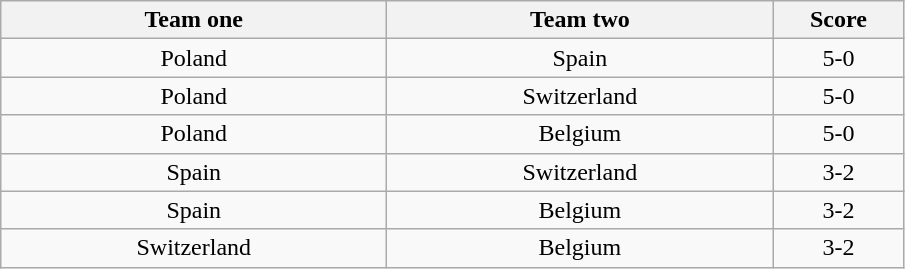<table class="wikitable" style="text-align: center">
<tr>
<th width=250>Team one</th>
<th width=250>Team two</th>
<th width=80>Score</th>
</tr>
<tr>
<td> Poland</td>
<td> Spain</td>
<td>5-0</td>
</tr>
<tr>
<td> Poland</td>
<td> Switzerland</td>
<td>5-0</td>
</tr>
<tr>
<td> Poland</td>
<td> Belgium</td>
<td>5-0</td>
</tr>
<tr>
<td> Spain</td>
<td> Switzerland</td>
<td>3-2</td>
</tr>
<tr>
<td> Spain</td>
<td> Belgium</td>
<td>3-2</td>
</tr>
<tr>
<td> Switzerland</td>
<td> Belgium</td>
<td>3-2</td>
</tr>
</table>
